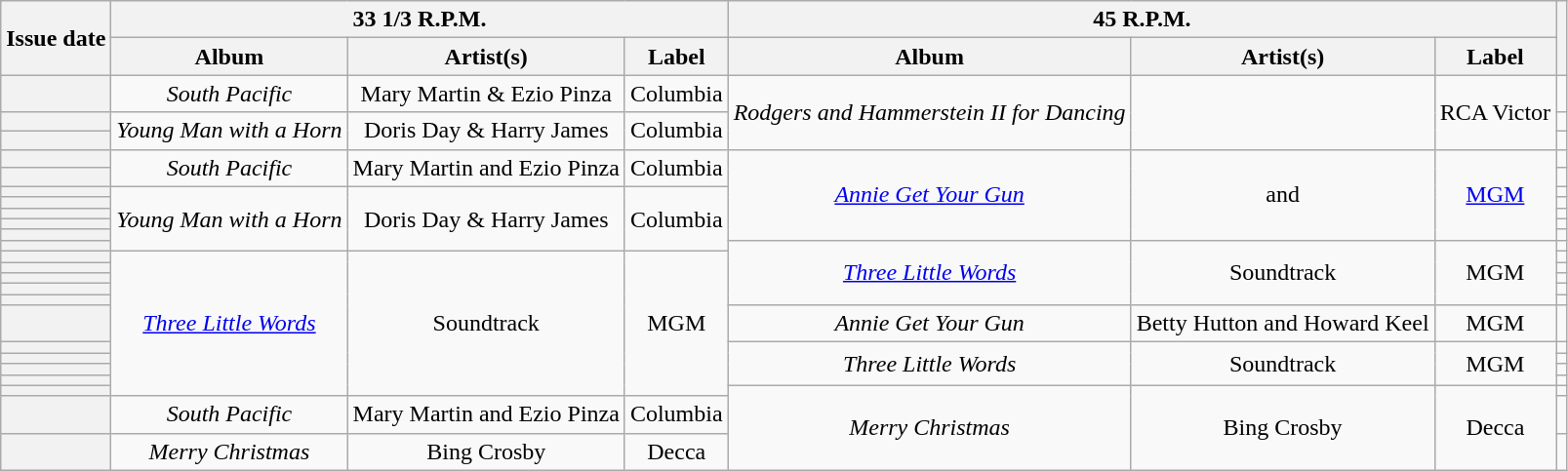<table class="wikitable sortable plainrowheaders" style="text-align: center">
<tr>
<th scope=col rowspan=2>Issue date</th>
<th scope=col colspan=3>33 1/3 R.P.M.</th>
<th scope=col colspan=3>45 R.P.M.</th>
<th scope=col rowspan=2 class="unsortable"></th>
</tr>
<tr>
<th scope=col>Album</th>
<th scope=col>Artist(s)</th>
<th scope=col>Label</th>
<th scope=col>Album</th>
<th scope=col>Artist(s)</th>
<th scope=col>Label</th>
</tr>
<tr>
<th scope="row"></th>
<td><em>South Pacific</em></td>
<td data-sort-value="Martin, Mary">Mary Martin & Ezio Pinza</td>
<td>Columbia</td>
<td rowspan="3"><em>Rodgers and Hammerstein II for Dancing</em></td>
<td rowspan="3"></td>
<td rowspan="3">RCA Victor</td>
<td style="text-align: center;"></td>
</tr>
<tr>
<th scope="row"></th>
<td rowspan="2"><em>Young Man with a Horn</em></td>
<td data-sort-value="Day, Doris" rowspan="2">Doris Day & Harry James</td>
<td rowspan="2">Columbia</td>
<td style="text-align: center;"></td>
</tr>
<tr>
<th scope="row"></th>
<td style="text-align: center;"></td>
</tr>
<tr>
<th scope="row"></th>
<td rowspan="2"><em>South Pacific</em></td>
<td rowspan="2">Mary Martin and Ezio Pinza</td>
<td rowspan="2">Columbia</td>
<td rowspan="7"><em><a href='#'>Annie Get Your Gun</a></em></td>
<td rowspan="7"> and </td>
<td rowspan="7"><a href='#'>MGM</a></td>
<td style="text-align: center;"></td>
</tr>
<tr>
<th scope="row"></th>
<td style="text-align: center;"></td>
</tr>
<tr>
<th scope="row"></th>
<td rowspan="6"><em>Young Man with a Horn</em></td>
<td data-sort-value="Day, Doris" rowspan="6">Doris Day & Harry James</td>
<td rowspan="6">Columbia</td>
<td style="text-align: center;"></td>
</tr>
<tr>
<th scope="row"></th>
<td style="text-align: center;"></td>
</tr>
<tr>
<th scope="row"></th>
<td style="text-align: center;"></td>
</tr>
<tr>
<th scope="row"></th>
<td style="text-align: center;"></td>
</tr>
<tr>
<th scope="row"></th>
<td style="text-align: center;"></td>
</tr>
<tr>
<th scope="row"></th>
<td rowspan="6"><em><a href='#'>Three Little Words</a></em></td>
<td rowspan="6">Soundtrack</td>
<td rowspan="6">MGM</td>
<td style="text-align: center;"></td>
</tr>
<tr>
<th scope="row"></th>
<td rowspan=11><em><a href='#'>Three Little Words</a></em></td>
<td rowspan=11>Soundtrack</td>
<td rowspan=11>MGM</td>
<td style="text-align: center;"></td>
</tr>
<tr>
<th scope="row"></th>
<td style="text-align: center;"></td>
</tr>
<tr>
<th scope="row"></th>
<td style="text-align: center;"></td>
</tr>
<tr>
<th scope="row"></th>
<td style="text-align: center;"></td>
</tr>
<tr>
<th scope="row"></th>
<td style="text-align: center;"></td>
</tr>
<tr>
<th scope="row"></th>
<td><em>Annie Get Your Gun</em></td>
<td data-sort-value="Hutton, Betty">Betty Hutton and Howard Keel</td>
<td>MGM</td>
<td style="text-align: center;"></td>
</tr>
<tr>
<th scope="row"></th>
<td rowspan="4"><em>Three Little Words</em></td>
<td rowspan="4">Soundtrack</td>
<td rowspan="4">MGM</td>
<td style="text-align: center;"></td>
</tr>
<tr>
<th scope="row"></th>
<td style="text-align: center;"></td>
</tr>
<tr>
<th scope="row"></th>
<td style="text-align: center;"></td>
</tr>
<tr>
<th scope="row"></th>
<td style="text-align: center;"></td>
</tr>
<tr>
<th scope="row"></th>
<td rowspan="3"><em>Merry Christmas</em></td>
<td rowspan="3" data-sort-value="Crosby, Bing">Bing Crosby</td>
<td rowspan="3">Decca</td>
<td style="text-align: center;"></td>
</tr>
<tr>
<th scope="row"></th>
<td><em>South Pacific</em></td>
<td data-sort-value="Martin, Mary">Mary Martin and Ezio Pinza</td>
<td>Columbia</td>
<td style="text-align: center;"></td>
</tr>
<tr>
<th scope="row"></th>
<td><em>Merry Christmas</em></td>
<td data-sort-value="Crosby, Bing">Bing Crosby</td>
<td>Decca</td>
<td style="text-align: center;"></td>
</tr>
</table>
